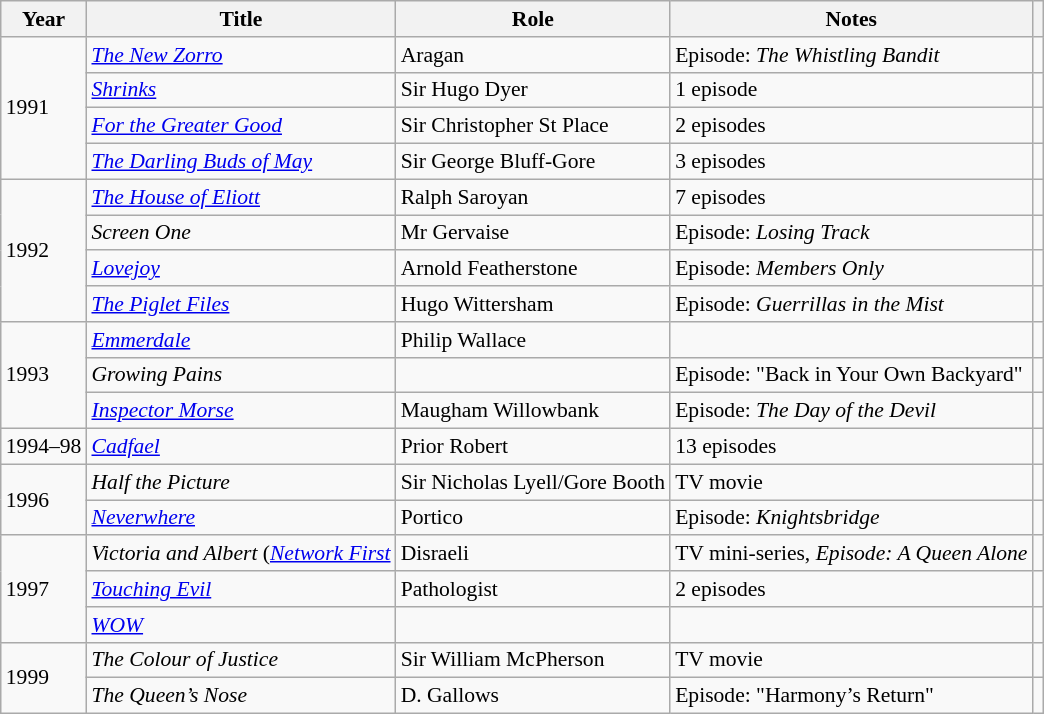<table class="wikitable" style="font-size: 90%;">
<tr>
<th>Year</th>
<th>Title</th>
<th>Role</th>
<th>Notes</th>
<th></th>
</tr>
<tr>
<td rowspan="4">1991</td>
<td><em><a href='#'>The New Zorro</a></em></td>
<td>Aragan</td>
<td>Episode: <em>The Whistling Bandit</em></td>
<td></td>
</tr>
<tr>
<td><em><a href='#'>Shrinks</a></em></td>
<td>Sir Hugo Dyer</td>
<td>1 episode</td>
<td></td>
</tr>
<tr>
<td><em><a href='#'>For the Greater Good</a></em></td>
<td>Sir Christopher St Place</td>
<td>2 episodes</td>
<td></td>
</tr>
<tr>
<td><em><a href='#'>The Darling Buds of May</a></em></td>
<td>Sir George Bluff-Gore</td>
<td>3 episodes</td>
<td></td>
</tr>
<tr>
<td rowspan="4">1992</td>
<td><em><a href='#'>The House of Eliott</a></em></td>
<td>Ralph Saroyan</td>
<td>7 episodes</td>
<td></td>
</tr>
<tr>
<td><em>Screen One</em></td>
<td>Mr Gervaise</td>
<td>Episode: <em>Losing Track</em></td>
<td></td>
</tr>
<tr>
<td><em><a href='#'>Lovejoy</a></em></td>
<td>Arnold Featherstone</td>
<td>Episode: <em>Members Only</em></td>
<td></td>
</tr>
<tr>
<td><em><a href='#'>The Piglet Files</a></em></td>
<td>Hugo Wittersham</td>
<td>Episode: <em>Guerrillas in the Mist</em></td>
<td></td>
</tr>
<tr>
<td rowspan="3">1993</td>
<td><em><a href='#'>Emmerdale</a></em></td>
<td>Philip Wallace</td>
<td></td>
<td></td>
</tr>
<tr>
<td><em>Growing Pains</em></td>
<td></td>
<td>Episode: "Back in Your Own Backyard"</td>
<td></td>
</tr>
<tr>
<td><em><a href='#'>Inspector Morse</a></em></td>
<td>Maugham Willowbank</td>
<td>Episode: <em>The Day of the Devil</em></td>
<td></td>
</tr>
<tr>
<td>1994–98</td>
<td><em><a href='#'>Cadfael</a></em></td>
<td>Prior Robert</td>
<td>13 episodes</td>
<td></td>
</tr>
<tr>
<td rowspan="2">1996</td>
<td><em>Half the Picture</em></td>
<td>Sir Nicholas Lyell/Gore Booth</td>
<td>TV movie</td>
<td></td>
</tr>
<tr>
<td><em><a href='#'>Neverwhere</a></em></td>
<td>Portico</td>
<td>Episode: <em>Knightsbridge</em></td>
<td></td>
</tr>
<tr>
<td rowspan="3">1997</td>
<td><em>Victoria and Albert</em> (<em><a href='#'>Network First</a></em></td>
<td>Disraeli</td>
<td>TV mini-series, <em>Episode: A Queen Alone</em></td>
<td></td>
</tr>
<tr>
<td><em><a href='#'>Touching Evil</a></em></td>
<td>Pathologist</td>
<td>2 episodes</td>
<td></td>
</tr>
<tr>
<td><em><a href='#'>WOW</a></em></td>
<td></td>
<td></td>
<td></td>
</tr>
<tr>
<td rowspan="2">1999</td>
<td><em>The Colour of Justice</em></td>
<td>Sir William McPherson</td>
<td>TV movie</td>
<td></td>
</tr>
<tr>
<td><em>The Queen’s Nose</em></td>
<td>D. Gallows</td>
<td>Episode: "Harmony’s Return"</td>
<td></td>
</tr>
</table>
